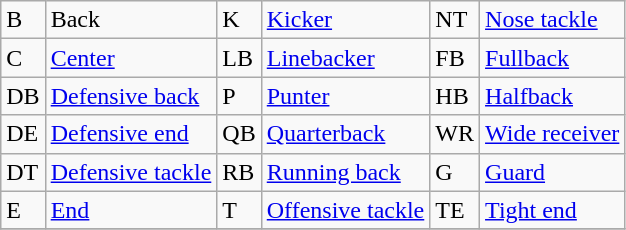<table class="wikitable">
<tr>
<td>B</td>
<td>Back</td>
<td>K</td>
<td><a href='#'>Kicker</a></td>
<td>NT</td>
<td><a href='#'>Nose tackle</a></td>
</tr>
<tr>
<td>C</td>
<td><a href='#'>Center</a></td>
<td>LB</td>
<td><a href='#'>Linebacker</a></td>
<td>FB</td>
<td><a href='#'>Fullback</a></td>
</tr>
<tr>
<td>DB</td>
<td><a href='#'>Defensive back</a></td>
<td>P</td>
<td><a href='#'>Punter</a></td>
<td>HB</td>
<td><a href='#'>Halfback</a></td>
</tr>
<tr>
<td>DE</td>
<td><a href='#'>Defensive end</a></td>
<td>QB</td>
<td><a href='#'>Quarterback</a></td>
<td>WR</td>
<td><a href='#'>Wide receiver</a></td>
</tr>
<tr>
<td>DT</td>
<td><a href='#'>Defensive tackle</a></td>
<td>RB</td>
<td><a href='#'>Running back</a></td>
<td>G</td>
<td><a href='#'>Guard</a></td>
</tr>
<tr>
<td>E</td>
<td><a href='#'>End</a></td>
<td>T</td>
<td><a href='#'>Offensive tackle</a></td>
<td>TE</td>
<td><a href='#'>Tight end</a></td>
</tr>
<tr>
</tr>
</table>
